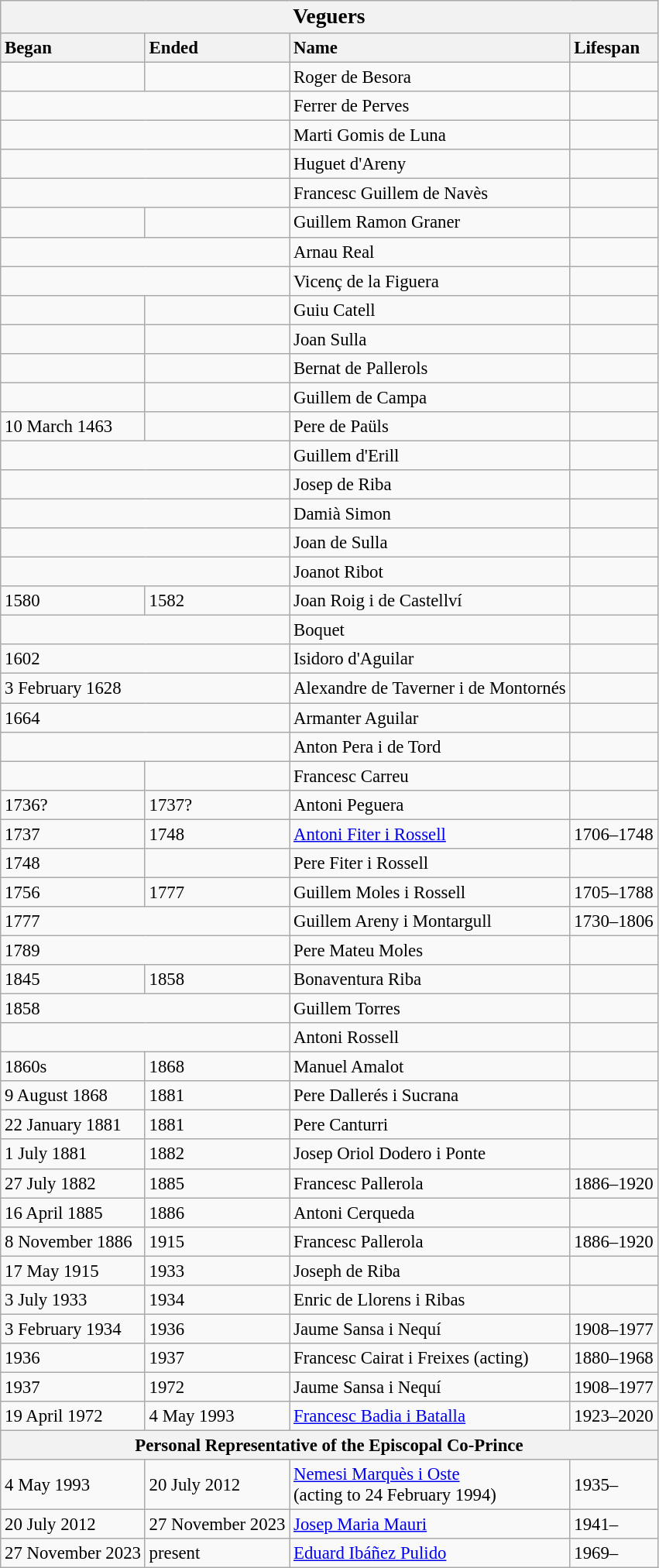<table class="wikitable" style="font-size:95%">
<tr>
<th colspan="4"><big>Veguers</big></th>
</tr>
<tr>
<th style="text-align:left">Began</th>
<th style="text-align:left">Ended</th>
<th style="text-align:left">Name</th>
<th style="text-align:left">Lifespan</th>
</tr>
<tr>
<td></td>
<td></td>
<td>Roger de Besora</td>
<td></td>
</tr>
<tr>
<td colspan=2></td>
<td>Ferrer de Perves</td>
<td></td>
</tr>
<tr>
<td colspan=2></td>
<td>Marti Gomis de Luna</td>
<td></td>
</tr>
<tr>
<td colspan=2></td>
<td>Huguet d'Areny</td>
<td></td>
</tr>
<tr>
<td colspan=2></td>
<td>Francesc Guillem de Navès</td>
<td></td>
</tr>
<tr>
<td></td>
<td></td>
<td>Guillem Ramon Graner</td>
<td></td>
</tr>
<tr>
<td colspan=2></td>
<td>Arnau Real</td>
<td></td>
</tr>
<tr>
<td colspan=2></td>
<td>Vicenç de la Figuera</td>
<td></td>
</tr>
<tr>
<td></td>
<td></td>
<td>Guiu Catell</td>
<td></td>
</tr>
<tr>
<td></td>
<td></td>
<td>Joan Sulla</td>
<td></td>
</tr>
<tr>
<td></td>
<td></td>
<td>Bernat de Pallerols</td>
<td></td>
</tr>
<tr>
<td></td>
<td></td>
<td>Guillem de Campa</td>
<td></td>
</tr>
<tr>
<td>10 March 1463</td>
<td></td>
<td>Pere de Paüls</td>
<td></td>
</tr>
<tr>
<td colspan=2></td>
<td>Guillem d'Erill</td>
<td></td>
</tr>
<tr>
<td colspan=2></td>
<td>Josep de Riba</td>
<td></td>
</tr>
<tr>
<td colspan=2></td>
<td>Damià Simon</td>
<td></td>
</tr>
<tr>
<td colspan=2></td>
<td>Joan de Sulla</td>
<td></td>
</tr>
<tr>
<td colspan=2></td>
<td>Joanot Ribot</td>
<td></td>
</tr>
<tr>
<td>1580</td>
<td>1582</td>
<td>Joan Roig i de Castellví</td>
<td></td>
</tr>
<tr>
<td colspan=2></td>
<td>Boquet</td>
<td></td>
</tr>
<tr>
<td colspan=2>1602</td>
<td>Isidoro d'Aguilar</td>
<td></td>
</tr>
<tr>
<td colspan=2>3 February 1628</td>
<td>Alexandre de Taverner i de Montornés</td>
<td></td>
</tr>
<tr>
<td colspan=2>1664</td>
<td>Armanter Aguilar</td>
<td></td>
</tr>
<tr>
<td colspan=2></td>
<td>Anton Pera i de Tord</td>
<td></td>
</tr>
<tr>
<td></td>
<td></td>
<td>Francesc Carreu</td>
<td></td>
</tr>
<tr>
<td>1736?</td>
<td>1737?</td>
<td>Antoni Peguera</td>
<td></td>
</tr>
<tr>
<td>1737</td>
<td>1748</td>
<td><a href='#'>Antoni Fiter i Rossell</a></td>
<td>1706–1748</td>
</tr>
<tr>
<td>1748</td>
<td></td>
<td>Pere Fiter i Rossell</td>
<td></td>
</tr>
<tr>
<td>1756</td>
<td>1777</td>
<td>Guillem Moles i Rossell</td>
<td>1705–1788</td>
</tr>
<tr>
<td colspan=2>1777</td>
<td>Guillem Areny i Montargull</td>
<td>1730–1806</td>
</tr>
<tr>
<td colspan=2>1789</td>
<td>Pere Mateu Moles</td>
<td></td>
</tr>
<tr>
<td>1845</td>
<td>1858</td>
<td>Bonaventura Riba</td>
<td></td>
</tr>
<tr>
<td colspan=2>1858</td>
<td>Guillem Torres</td>
<td></td>
</tr>
<tr>
<td colspan=2></td>
<td>Antoni Rossell</td>
<td></td>
</tr>
<tr>
<td>1860s</td>
<td>1868</td>
<td>Manuel Amalot</td>
<td></td>
</tr>
<tr>
<td>9 August 1868</td>
<td>1881</td>
<td>Pere Dallerés i Sucrana</td>
<td></td>
</tr>
<tr>
<td>22 January 1881</td>
<td>1881</td>
<td>Pere Canturri</td>
<td></td>
</tr>
<tr>
<td>1 July 1881</td>
<td>1882</td>
<td>Josep Oriol Dodero i Ponte</td>
<td></td>
</tr>
<tr>
<td>27 July 1882</td>
<td>1885</td>
<td>Francesc Pallerola</td>
<td>1886–1920</td>
</tr>
<tr>
<td>16 April 1885</td>
<td>1886</td>
<td>Antoni Cerqueda</td>
<td></td>
</tr>
<tr>
<td>8 November 1886</td>
<td>1915</td>
<td>Francesc Pallerola</td>
<td>1886–1920</td>
</tr>
<tr>
<td>17 May 1915</td>
<td>1933</td>
<td>Joseph de Riba</td>
<td></td>
</tr>
<tr>
<td>3 July 1933</td>
<td>1934</td>
<td>Enric de Llorens i Ribas</td>
<td></td>
</tr>
<tr>
<td>3 February 1934</td>
<td>1936</td>
<td>Jaume Sansa i Nequí</td>
<td>1908–1977</td>
</tr>
<tr>
<td>1936</td>
<td>1937</td>
<td>Francesc Cairat i Freixes (acting)</td>
<td>1880–1968</td>
</tr>
<tr>
<td>1937</td>
<td>1972</td>
<td>Jaume Sansa i Nequí</td>
<td>1908–1977</td>
</tr>
<tr>
<td>19 April 1972</td>
<td>4 May 1993</td>
<td><a href='#'>Francesc Badia i Batalla</a></td>
<td>1923–2020</td>
</tr>
<tr>
<th colspan=4>Personal Representative of the Episcopal Co-Prince</th>
</tr>
<tr>
<td>4 May 1993</td>
<td>20 July 2012</td>
<td><a href='#'>Nemesi Marquès i Oste</a><br>(acting to 24 February 1994)</td>
<td>1935–</td>
</tr>
<tr>
<td>20 July 2012</td>
<td>27 November 2023</td>
<td><a href='#'>Josep Maria Mauri</a></td>
<td>1941–</td>
</tr>
<tr>
<td>27 November 2023</td>
<td>present</td>
<td><a href='#'>Eduard Ibáñez Pulido</a></td>
<td>1969–</td>
</tr>
</table>
